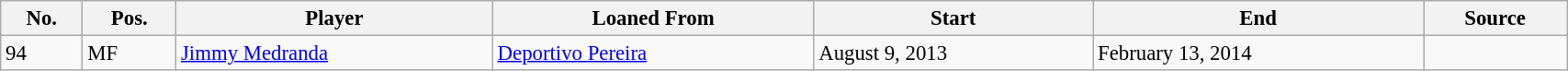<table class="wikitable sortable" style="width:90%; text-align:center; font-size:95%; text-align:left;">
<tr>
<th><strong>No.</strong></th>
<th><strong>Pos.</strong></th>
<th><strong>Player</strong></th>
<th><strong>Loaned From</strong></th>
<th><strong>Start</strong></th>
<th><strong>End</strong></th>
<th><strong>Source</strong></th>
</tr>
<tr>
<td>94</td>
<td>MF</td>
<td> <a href='#'>Jimmy Medranda</a></td>
<td> <a href='#'>Deportivo Pereira</a></td>
<td>August 9, 2013</td>
<td>February 13, 2014 </td>
<td></td>
</tr>
</table>
